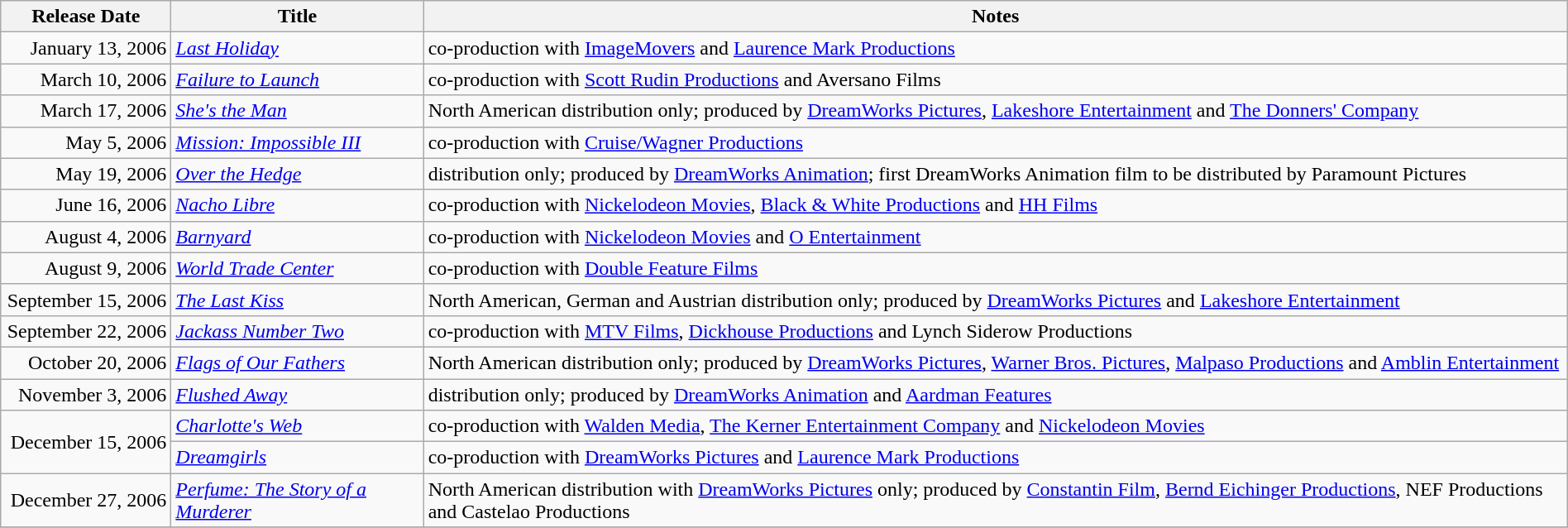<table class="wikitable sortable" style=width:100%;">
<tr>
<th scope="col" style=width:130px;">Release Date</th>
<th>Title</th>
<th>Notes</th>
</tr>
<tr>
<td style="text-align:right;">January 13, 2006</td>
<td><em><a href='#'>Last Holiday</a></em></td>
<td>co-production with <a href='#'>ImageMovers</a> and <a href='#'>Laurence Mark Productions</a></td>
</tr>
<tr>
<td style="text-align:right;">March 10, 2006</td>
<td><em><a href='#'>Failure to Launch</a></em></td>
<td>co-production with <a href='#'>Scott Rudin Productions</a> and Aversano Films</td>
</tr>
<tr>
<td style="text-align:right;">March 17, 2006</td>
<td><em><a href='#'>She's the Man</a></em></td>
<td>North American distribution only; produced by <a href='#'>DreamWorks Pictures</a>, <a href='#'>Lakeshore Entertainment</a> and <a href='#'>The Donners' Company</a></td>
</tr>
<tr>
<td style="text-align:right;">May 5, 2006</td>
<td><em><a href='#'>Mission: Impossible III</a></em></td>
<td>co-production with <a href='#'>Cruise/Wagner Productions</a></td>
</tr>
<tr>
<td style="text-align:right;">May 19, 2006</td>
<td><em><a href='#'>Over the Hedge</a></em></td>
<td>distribution only; produced by <a href='#'>DreamWorks Animation</a>; first DreamWorks Animation film to be distributed by Paramount Pictures</td>
</tr>
<tr>
<td style="text-align:right;">June 16, 2006</td>
<td><em><a href='#'>Nacho Libre</a></em></td>
<td>co-production with <a href='#'>Nickelodeon Movies</a>, <a href='#'>Black & White Productions</a> and <a href='#'>HH Films</a></td>
</tr>
<tr>
<td style="text-align:right;">August 4, 2006</td>
<td><em><a href='#'>Barnyard</a></em></td>
<td>co-production with <a href='#'>Nickelodeon Movies</a> and <a href='#'>O Entertainment</a></td>
</tr>
<tr>
<td style="text-align:right;">August 9, 2006</td>
<td><em><a href='#'>World Trade Center</a></em></td>
<td>co-production with <a href='#'>Double Feature Films</a></td>
</tr>
<tr>
<td style="text-align:right;">September 15, 2006</td>
<td><em><a href='#'>The Last Kiss</a></em></td>
<td>North American, German and Austrian distribution only; produced by <a href='#'>DreamWorks Pictures</a> and <a href='#'>Lakeshore Entertainment</a></td>
</tr>
<tr>
<td style="text-align:right;">September 22, 2006</td>
<td><em><a href='#'>Jackass Number Two</a></em></td>
<td>co-production with <a href='#'>MTV Films</a>, <a href='#'>Dickhouse Productions</a> and Lynch Siderow Productions</td>
</tr>
<tr>
<td style="text-align:right;">October 20, 2006</td>
<td><em><a href='#'>Flags of Our Fathers</a></em></td>
<td>North American distribution only; produced by <a href='#'>DreamWorks Pictures</a>, <a href='#'>Warner Bros. Pictures</a>, <a href='#'>Malpaso Productions</a> and <a href='#'>Amblin Entertainment</a></td>
</tr>
<tr>
<td style="text-align:right;">November 3, 2006</td>
<td><em><a href='#'>Flushed Away</a></em></td>
<td>distribution only; produced by <a href='#'>DreamWorks Animation</a> and <a href='#'>Aardman Features</a></td>
</tr>
<tr>
<td style="text-align:right;" rowspan="2">December 15, 2006</td>
<td><em><a href='#'>Charlotte's Web</a></em></td>
<td>co-production with <a href='#'>Walden Media</a>, <a href='#'>The Kerner Entertainment Company</a> and <a href='#'>Nickelodeon Movies</a></td>
</tr>
<tr>
<td><em><a href='#'>Dreamgirls</a></em></td>
<td>co-production with <a href='#'>DreamWorks Pictures</a> and <a href='#'>Laurence Mark Productions</a></td>
</tr>
<tr>
<td style="text-align:right;">December 27, 2006</td>
<td><em><a href='#'>Perfume: The Story of a Murderer</a></em></td>
<td>North American distribution with <a href='#'>DreamWorks Pictures</a> only; produced by <a href='#'>Constantin Film</a>, <a href='#'>Bernd Eichinger Productions</a>, NEF Productions and Castelao Productions</td>
</tr>
<tr>
</tr>
</table>
